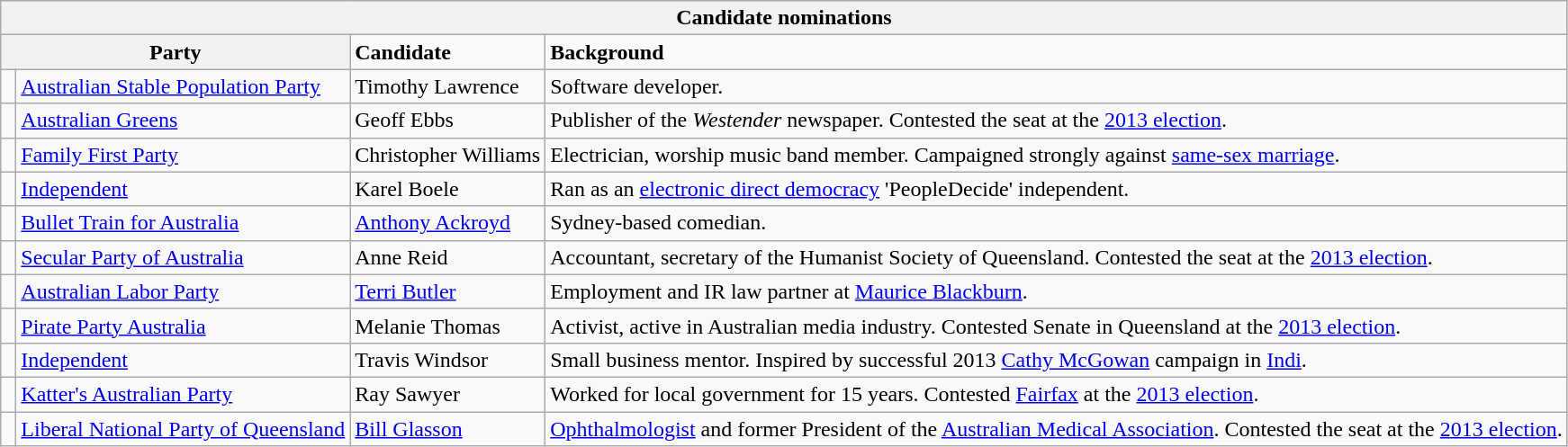<table class="wikitable">
<tr>
<th colspan=4>Candidate nominations</th>
</tr>
<tr>
<th colspan=2><strong>Party</strong></th>
<td><strong>Candidate</strong></td>
<td><strong>Background</strong></td>
</tr>
<tr>
<td> </td>
<td><a href='#'>Australian Stable Population Party</a></td>
<td>Timothy Lawrence</td>
<td>Software developer.</td>
</tr>
<tr>
<td> </td>
<td><a href='#'>Australian Greens</a></td>
<td>Geoff Ebbs</td>
<td>Publisher of the <em>Westender</em> newspaper. Contested the seat at the <a href='#'>2013 election</a>.</td>
</tr>
<tr>
<td> </td>
<td><a href='#'>Family First Party</a></td>
<td>Christopher Williams</td>
<td>Electrician, worship music band member. Campaigned strongly against <a href='#'>same-sex marriage</a>.</td>
</tr>
<tr>
<td> </td>
<td><a href='#'>Independent</a></td>
<td>Karel Boele</td>
<td>Ran as an <a href='#'>electronic direct democracy</a> 'PeopleDecide' independent.</td>
</tr>
<tr>
<td> </td>
<td><a href='#'>Bullet Train for Australia</a></td>
<td><a href='#'>Anthony Ackroyd</a></td>
<td>Sydney-based comedian.</td>
</tr>
<tr>
<td> </td>
<td><a href='#'>Secular Party of Australia</a></td>
<td>Anne Reid</td>
<td>Accountant, secretary of the Humanist Society of Queensland. Contested the seat at the <a href='#'>2013 election</a>.</td>
</tr>
<tr>
<td> </td>
<td><a href='#'>Australian Labor Party</a></td>
<td><a href='#'>Terri Butler</a></td>
<td>Employment and IR law partner at <a href='#'>Maurice Blackburn</a>.</td>
</tr>
<tr>
<td> </td>
<td><a href='#'>Pirate Party Australia</a></td>
<td>Melanie Thomas</td>
<td>Activist, active in Australian media industry. Contested Senate in Queensland at the <a href='#'>2013 election</a>.</td>
</tr>
<tr>
<td> </td>
<td><a href='#'>Independent</a></td>
<td>Travis Windsor</td>
<td>Small business mentor. Inspired by successful 2013 <a href='#'>Cathy McGowan</a> campaign in <a href='#'>Indi</a>.</td>
</tr>
<tr>
<td> </td>
<td><a href='#'>Katter's Australian Party</a></td>
<td>Ray Sawyer</td>
<td>Worked for local government for 15 years. Contested <a href='#'>Fairfax</a> at the <a href='#'>2013 election</a>.</td>
</tr>
<tr>
<td> </td>
<td><a href='#'>Liberal National Party of Queensland</a></td>
<td><a href='#'>Bill Glasson</a></td>
<td><a href='#'>Ophthalmologist</a> and former President of the <a href='#'>Australian Medical Association</a>. Contested the seat at the <a href='#'>2013 election</a>.</td>
</tr>
</table>
